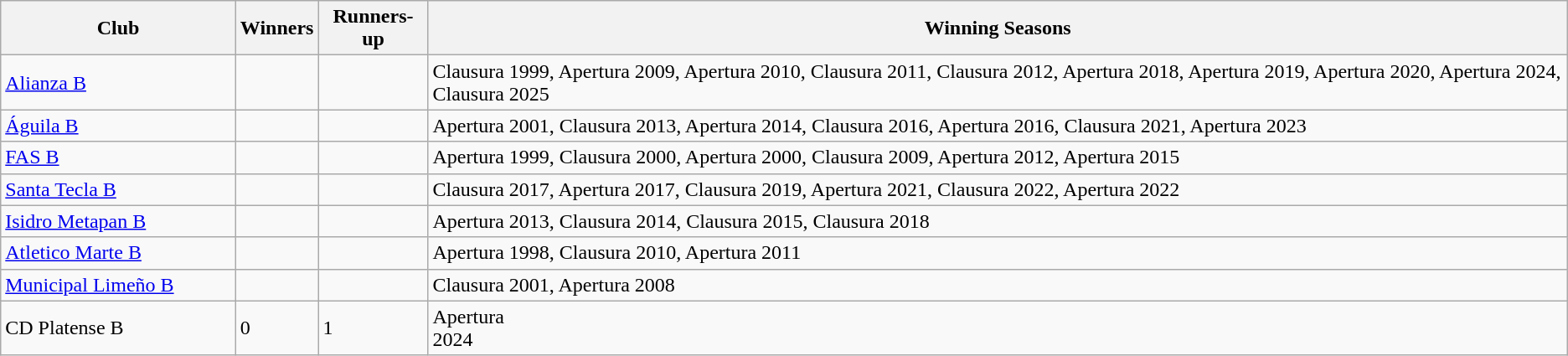<table class="wikitable">
<tr>
<th style="width:15%;">Club</th>
<th>Winners</th>
<th>Runners-up</th>
<th>Winning Seasons</th>
</tr>
<tr>
<td><a href='#'>Alianza B</a></td>
<td></td>
<td></td>
<td>Clausura 1999, Apertura 2009, Apertura 2010, Clausura 2011, Clausura 2012, Apertura 2018, Apertura 2019, Apertura 2020, Apertura 2024, Clausura 2025</td>
</tr>
<tr>
<td><a href='#'>Águila B</a></td>
<td></td>
<td></td>
<td>Apertura 2001, Clausura 2013, Apertura 2014, Clausura 2016, Apertura 2016, Clausura 2021, Apertura 2023</td>
</tr>
<tr>
<td><a href='#'>FAS B</a></td>
<td></td>
<td></td>
<td>Apertura 1999, Clausura 2000, Apertura 2000, Clausura 2009, Apertura 2012, Apertura 2015</td>
</tr>
<tr>
<td><a href='#'>Santa Tecla B</a></td>
<td></td>
<td></td>
<td>Clausura 2017, Apertura 2017, Clausura 2019, Apertura 2021, Clausura 2022, Apertura 2022</td>
</tr>
<tr>
<td><a href='#'>Isidro Metapan B</a></td>
<td></td>
<td></td>
<td>Apertura 2013, Clausura 2014, Clausura 2015, Clausura 2018</td>
</tr>
<tr>
<td><a href='#'>Atletico Marte B</a></td>
<td></td>
<td></td>
<td>Apertura 1998, Clausura 2010, Apertura 2011</td>
</tr>
<tr>
<td><a href='#'>Municipal Limeño B</a></td>
<td></td>
<td></td>
<td>Clausura 2001, Apertura 2008</td>
</tr>
<tr>
<td>CD Platense B</td>
<td>0</td>
<td>1</td>
<td>Apertura<br>2024</td>
</tr>
</table>
